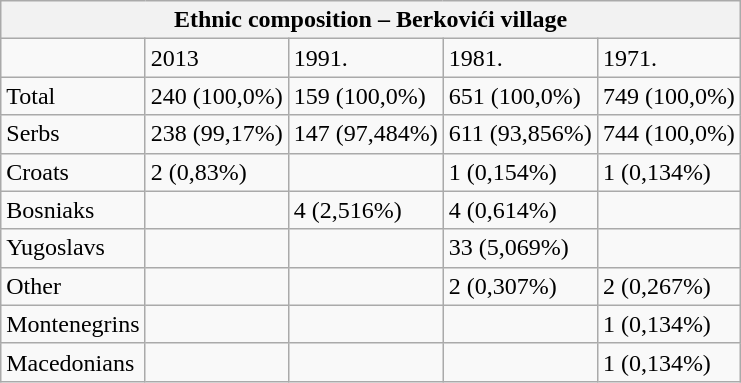<table class="wikitable">
<tr>
<th colspan="5">Ethnic composition – Berkovići village</th>
</tr>
<tr>
<td></td>
<td>2013</td>
<td>1991.</td>
<td>1981.</td>
<td>1971.</td>
</tr>
<tr>
<td>Total</td>
<td>240 (100,0%)</td>
<td>159 (100,0%)</td>
<td>651 (100,0%)</td>
<td>749 (100,0%)</td>
</tr>
<tr>
<td>Serbs</td>
<td>238 (99,17%)</td>
<td>147 (97,484%)</td>
<td>611 (93,856%)</td>
<td>744 (100,0%)</td>
</tr>
<tr>
<td>Croats</td>
<td>2 (0,83%)</td>
<td></td>
<td>1 (0,154%)</td>
<td>1 (0,134%)</td>
</tr>
<tr>
<td>Bosniaks</td>
<td></td>
<td>4 (2,516%)</td>
<td>4 (0,614%)</td>
<td></td>
</tr>
<tr>
<td>Yugoslavs</td>
<td></td>
<td></td>
<td>33 (5,069%)</td>
<td></td>
</tr>
<tr>
<td>Other</td>
<td></td>
<td></td>
<td>2 (0,307%)</td>
<td>2 (0,267%)</td>
</tr>
<tr>
<td>Montenegrins</td>
<td></td>
<td></td>
<td></td>
<td>1 (0,134%)</td>
</tr>
<tr>
<td>Macedonians</td>
<td></td>
<td></td>
<td></td>
<td>1 (0,134%)</td>
</tr>
</table>
